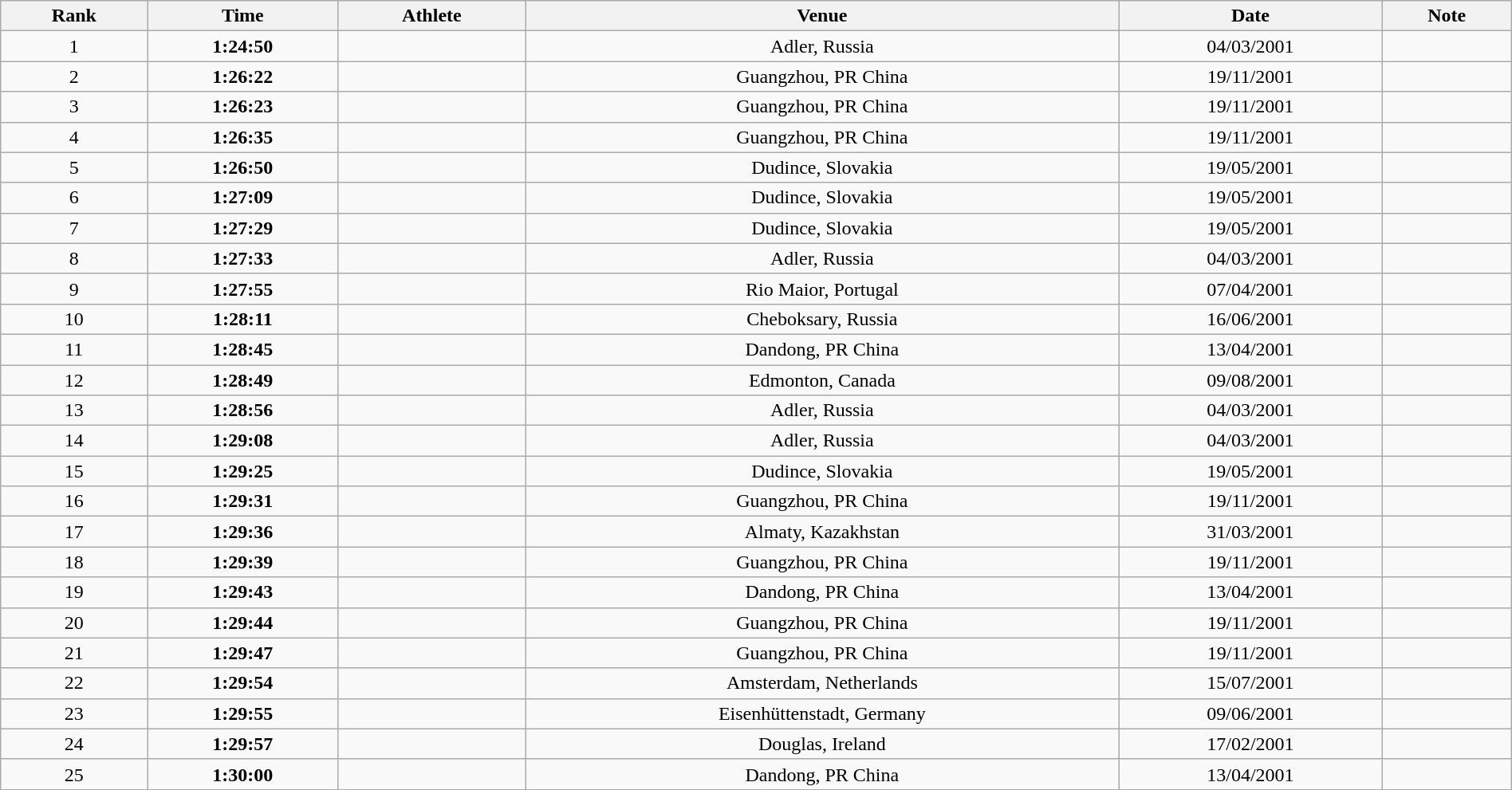<table class="wikitable" style="text-align:center; width:100%">
<tr>
<th>Rank</th>
<th>Time</th>
<th>Athlete</th>
<th>Venue</th>
<th>Date</th>
<th>Note</th>
</tr>
<tr>
<td>1</td>
<td><strong>1:24:50</strong></td>
<td align=left></td>
<td>Adler, Russia</td>
<td>04/03/2001</td>
<td></td>
</tr>
<tr>
<td>2</td>
<td><strong>1:26:22</strong></td>
<td align=left></td>
<td>Guangzhou, PR China</td>
<td>19/11/2001</td>
<td></td>
</tr>
<tr>
<td>3</td>
<td><strong>1:26:23</strong></td>
<td align=left></td>
<td>Guangzhou, PR China</td>
<td>19/11/2001</td>
<td></td>
</tr>
<tr>
<td>4</td>
<td><strong>1:26:35</strong></td>
<td align=left></td>
<td>Guangzhou, PR China</td>
<td>19/11/2001</td>
<td></td>
</tr>
<tr>
<td>5</td>
<td><strong>1:26:50</strong></td>
<td align=left></td>
<td>Dudince, Slovakia</td>
<td>19/05/2001</td>
<td></td>
</tr>
<tr>
<td>6</td>
<td><strong>1:27:09</strong></td>
<td align=left></td>
<td>Dudince, Slovakia</td>
<td>19/05/2001</td>
<td></td>
</tr>
<tr>
<td>7</td>
<td><strong>1:27:29</strong></td>
<td align=left></td>
<td>Dudince, Slovakia</td>
<td>19/05/2001</td>
<td></td>
</tr>
<tr>
<td>8</td>
<td><strong>1:27:33</strong></td>
<td align=left></td>
<td>Adler, Russia</td>
<td>04/03/2001</td>
<td></td>
</tr>
<tr>
<td>9</td>
<td><strong>1:27:55</strong></td>
<td align=left></td>
<td>Rio Maior, Portugal</td>
<td>07/04/2001</td>
<td></td>
</tr>
<tr>
<td>10</td>
<td><strong>1:28:11</strong></td>
<td align=left></td>
<td>Cheboksary, Russia</td>
<td>16/06/2001</td>
<td></td>
</tr>
<tr>
<td>11</td>
<td><strong>1:28:45</strong></td>
<td align=left></td>
<td>Dandong, PR China</td>
<td>13/04/2001</td>
<td></td>
</tr>
<tr>
<td>12</td>
<td><strong>1:28:49</strong></td>
<td align=left></td>
<td>Edmonton, Canada</td>
<td>09/08/2001</td>
<td></td>
</tr>
<tr>
<td>13</td>
<td><strong>1:28:56</strong></td>
<td align=left></td>
<td>Adler, Russia</td>
<td>04/03/2001</td>
<td></td>
</tr>
<tr>
<td>14</td>
<td><strong>1:29:08</strong></td>
<td align=left></td>
<td>Adler, Russia</td>
<td>04/03/2001</td>
<td></td>
</tr>
<tr>
<td>15</td>
<td><strong>1:29:25</strong></td>
<td align=left></td>
<td>Dudince, Slovakia</td>
<td>19/05/2001</td>
<td></td>
</tr>
<tr>
<td>16</td>
<td><strong>1:29:31</strong></td>
<td align=left></td>
<td>Guangzhou, PR China</td>
<td>19/11/2001</td>
<td></td>
</tr>
<tr>
<td>17</td>
<td><strong>1:29:36</strong></td>
<td align=left></td>
<td>Almaty, Kazakhstan</td>
<td>31/03/2001</td>
<td></td>
</tr>
<tr>
<td>18</td>
<td><strong>1:29:39</strong></td>
<td align=left></td>
<td>Guangzhou, PR China</td>
<td>19/11/2001</td>
<td></td>
</tr>
<tr>
<td>19</td>
<td><strong>1:29:43</strong></td>
<td align=left></td>
<td>Dandong, PR China</td>
<td>13/04/2001</td>
<td></td>
</tr>
<tr>
<td>20</td>
<td><strong>1:29:44</strong></td>
<td align=left></td>
<td>Guangzhou, PR China</td>
<td>19/11/2001</td>
<td></td>
</tr>
<tr>
<td>21</td>
<td><strong>1:29:47</strong></td>
<td align=left></td>
<td>Guangzhou, PR China</td>
<td>19/11/2001</td>
<td></td>
</tr>
<tr>
<td>22</td>
<td><strong>1:29:54</strong></td>
<td align=left></td>
<td>Amsterdam, Netherlands</td>
<td>15/07/2001</td>
<td></td>
</tr>
<tr>
<td>23</td>
<td><strong>1:29:55</strong></td>
<td align=left></td>
<td>Eisenhüttenstadt, Germany</td>
<td>09/06/2001</td>
<td></td>
</tr>
<tr>
<td>24</td>
<td><strong>1:29:57</strong></td>
<td align=left></td>
<td>Douglas, Ireland</td>
<td>17/02/2001</td>
<td></td>
</tr>
<tr>
<td>25</td>
<td><strong>1:30:00</strong></td>
<td align=left></td>
<td>Dandong, PR China</td>
<td>13/04/2001</td>
<td></td>
</tr>
</table>
